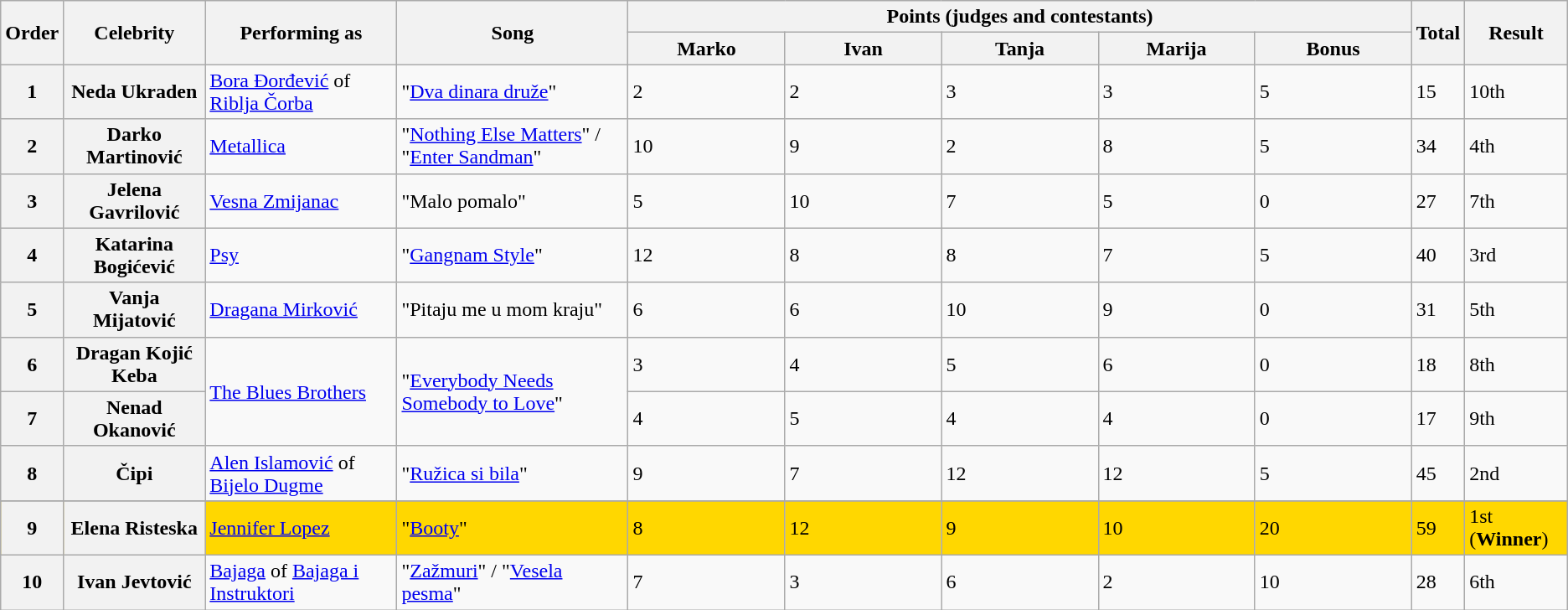<table class=wikitable>
<tr>
<th rowspan="2">Order</th>
<th rowspan="2">Celebrity</th>
<th rowspan="2">Performing as</th>
<th rowspan="2">Song</th>
<th colspan="5" style="width:50%;">Points (judges and contestants)</th>
<th rowspan="2">Total</th>
<th rowspan="2">Result</th>
</tr>
<tr>
<th style="width:10%;">Marko</th>
<th style="width:10%;">Ivan</th>
<th style="width:10%;">Tanja</th>
<th style="width:10%;">Marija</th>
<th style="width:10%;">Bonus</th>
</tr>
<tr>
<th scope="row">1</th>
<th scope="row">Neda Ukraden</th>
<td><a href='#'>Bora Đorđević</a> of <a href='#'>Riblja Čorba</a></td>
<td>"<a href='#'>Dva dinara druže</a>"</td>
<td>2</td>
<td>2</td>
<td>3</td>
<td>3</td>
<td>5</td>
<td>15</td>
<td>10th</td>
</tr>
<tr>
<th scope="row">2</th>
<th scope="row">Darko Martinović</th>
<td><a href='#'>Metallica</a></td>
<td>"<a href='#'>Nothing Else Matters</a>" / "<a href='#'>Enter Sandman</a>"</td>
<td>10</td>
<td>9</td>
<td>2</td>
<td>8</td>
<td>5</td>
<td>34</td>
<td>4th</td>
</tr>
<tr>
<th scope="row">3</th>
<th scope="row">Jelena Gavrilović</th>
<td><a href='#'>Vesna Zmijanac</a></td>
<td>"Malo pomalo"</td>
<td>5</td>
<td>10</td>
<td>7</td>
<td>5</td>
<td>0</td>
<td>27</td>
<td>7th</td>
</tr>
<tr -bgcolor="tan">
<th scope="row">4</th>
<th scope="row">Katarina Bogićević</th>
<td><a href='#'>Psy</a></td>
<td>"<a href='#'>Gangnam Style</a>" </td>
<td>12</td>
<td>8</td>
<td>8</td>
<td>7</td>
<td>5</td>
<td>40</td>
<td>3rd</td>
</tr>
<tr>
<th scope="row">5</th>
<th scope="row">Vanja Mijatović</th>
<td><a href='#'>Dragana Mirković</a></td>
<td>"Pitaju me u mom kraju"</td>
<td>6</td>
<td>6</td>
<td>10</td>
<td>9</td>
<td>0</td>
<td>31</td>
<td>5th</td>
</tr>
<tr>
<th scope="row">6</th>
<th scope="row">Dragan Kojić Keba</th>
<td rowspan="2"><a href='#'>The Blues Brothers</a></td>
<td rowspan="2">"<a href='#'>Everybody Needs Somebody to Love</a>" </td>
<td>3</td>
<td>4</td>
<td>5</td>
<td>6</td>
<td>0</td>
<td>18</td>
<td>8th</td>
</tr>
<tr>
<th scope="row">7</th>
<th scope="row">Nenad Okanović</th>
<td>4</td>
<td>5</td>
<td>4</td>
<td>4</td>
<td>0</td>
<td>17</td>
<td>9th</td>
</tr>
<tr -bgcolor="silver">
<th scope="row">8</th>
<th scope="row">Čipi</th>
<td><a href='#'>Alen Islamović</a> of <a href='#'>Bijelo Dugme</a></td>
<td>"<a href='#'>Ružica si bila</a>"</td>
<td>9</td>
<td>7</td>
<td>12</td>
<td>12</td>
<td>5</td>
<td>45</td>
<td>2nd</td>
</tr>
<tr>
</tr>
<tr style="background:gold;">
<th scope="row">9</th>
<th scope="row">Elena Risteska</th>
<td><a href='#'>Jennifer Lopez</a></td>
<td>"<a href='#'>Booty</a>"</td>
<td>8</td>
<td>12</td>
<td>9</td>
<td>10</td>
<td>20</td>
<td>59</td>
<td>1st (<strong>Winner</strong>)</td>
</tr>
<tr>
<th scope="row">10</th>
<th scope="row">Ivan Jevtović</th>
<td><a href='#'>Bajaga</a> of <a href='#'>Bajaga i Instruktori</a></td>
<td>"<a href='#'>Zažmuri</a>" / "<a href='#'>Vesela pesma</a>"</td>
<td>7</td>
<td>3</td>
<td>6</td>
<td>2</td>
<td>10</td>
<td>28</td>
<td>6th</td>
</tr>
</table>
